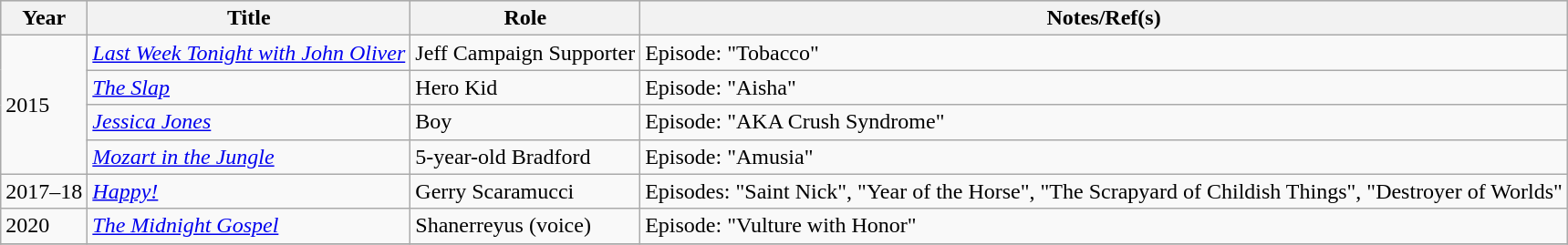<table class="wikitable">
<tr style="background:#ccc; text-align:center;">
<th>Year</th>
<th>Title</th>
<th>Role</th>
<th>Notes/Ref(s)</th>
</tr>
<tr>
<td rowspan="4">2015</td>
<td><em><a href='#'>Last Week Tonight with John Oliver</a></em></td>
<td>Jeff Campaign Supporter</td>
<td>Episode: "Tobacco"</td>
</tr>
<tr>
<td><em><a href='#'>The Slap</a></em></td>
<td>Hero Kid</td>
<td>Episode: "Aisha"</td>
</tr>
<tr>
<td><em><a href='#'>Jessica Jones</a></em></td>
<td>Boy</td>
<td>Episode: "AKA Crush Syndrome"</td>
</tr>
<tr>
<td><em><a href='#'>Mozart in the Jungle</a></em></td>
<td>5-year-old Bradford</td>
<td>Episode: "Amusia"</td>
</tr>
<tr>
<td>2017–18</td>
<td><em><a href='#'>Happy!</a></em></td>
<td>Gerry Scaramucci</td>
<td>Episodes: "Saint Nick", "Year of the Horse", "The Scrapyard of Childish Things", "Destroyer of Worlds"</td>
</tr>
<tr>
<td>2020</td>
<td><em><a href='#'>The Midnight Gospel</a></em></td>
<td>Shanerreyus (voice)</td>
<td>Episode: "Vulture with Honor"</td>
</tr>
<tr>
</tr>
</table>
